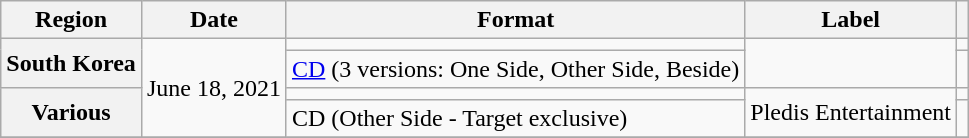<table class="wikitable plainrowheaders">
<tr>
<th>Region</th>
<th>Date</th>
<th>Format</th>
<th>Label</th>
<th></th>
</tr>
<tr>
<th rowspan="2" scope="row">South Korea</th>
<td rowspan="4">June 18, 2021</td>
<td></td>
<td rowspan="2"></td>
<td style="text-align:center;"></td>
</tr>
<tr>
<td><a href='#'>CD</a> (3 versions: One Side, Other Side, Beside)</td>
<td style="text-align:center;"></td>
</tr>
<tr>
<th rowspan="2" scope="row">Various</th>
<td></td>
<td rowspan="2">Pledis Entertainment</td>
<td style="text-align:center;"></td>
</tr>
<tr>
<td>CD (Other Side - Target exclusive)</td>
<td style="text-align:center;"></td>
</tr>
<tr>
</tr>
</table>
